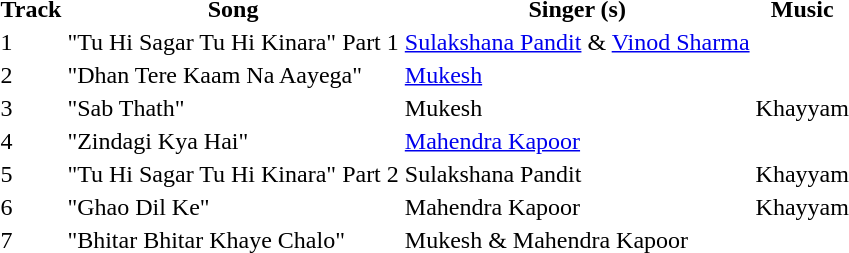<table>
<tr>
<th>Track</th>
<th>Song</th>
<th>Singer (s)</th>
<th>Music</th>
</tr>
<tr>
<td>1</td>
<td>"Tu Hi Sagar Tu Hi Kinara" Part 1</td>
<td><a href='#'>Sulakshana Pandit</a> & <a href='#'>Vinod Sharma</a></td>
<td></td>
</tr>
<tr>
<td>2</td>
<td>"Dhan Tere Kaam Na Aayega"</td>
<td><a href='#'>Mukesh</a></td>
<td></td>
</tr>
<tr>
<td>3</td>
<td>"Sab Thath"</td>
<td>Mukesh</td>
<td>Khayyam</td>
</tr>
<tr>
<td>4</td>
<td>"Zindagi Kya Hai"</td>
<td><a href='#'>Mahendra Kapoor</a></td>
<td></td>
</tr>
<tr>
<td>5</td>
<td>"Tu Hi Sagar Tu Hi Kinara" Part 2</td>
<td>Sulakshana Pandit</td>
<td>Khayyam</td>
</tr>
<tr>
<td>6</td>
<td>"Ghao Dil Ke"</td>
<td>Mahendra Kapoor</td>
<td>Khayyam</td>
</tr>
<tr>
<td>7</td>
<td>"Bhitar Bhitar Khaye Chalo"</td>
<td>Mukesh & Mahendra Kapoor</td>
<td></td>
</tr>
</table>
